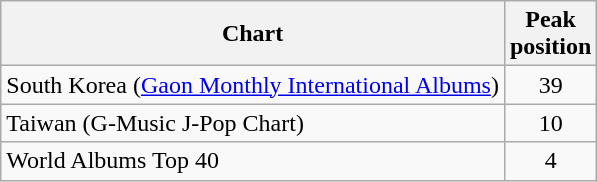<table class="wikitable sortable">
<tr>
<th>Chart</th>
<th>Peak<br>position</th>
</tr>
<tr>
<td>South Korea (<a href='#'>Gaon Monthly International Albums</a>)</td>
<td align="center">39</td>
</tr>
<tr>
<td>Taiwan (G-Music J-Pop Chart)</td>
<td align="center">10</td>
</tr>
<tr>
<td>World Albums Top 40</td>
<td align="center">4</td>
</tr>
</table>
